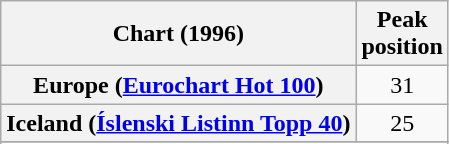<table class="wikitable sortable plainrowheaders" style="text-align:center">
<tr>
<th>Chart (1996)</th>
<th>Peak<br>position</th>
</tr>
<tr>
<th scope="row">Europe (<a href='#'>Eurochart Hot 100</a>)</th>
<td>31</td>
</tr>
<tr>
<th scope="row">Iceland (<a href='#'>Íslenski Listinn Topp 40</a>)</th>
<td>25</td>
</tr>
<tr>
</tr>
<tr>
</tr>
</table>
